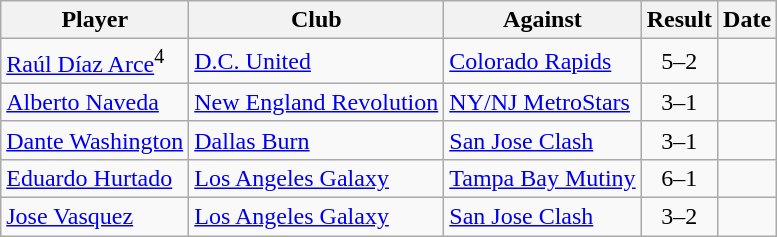<table class="wikitable">
<tr>
<th>Player</th>
<th>Club</th>
<th>Against</th>
<th style="text-align:center">Result</th>
<th>Date</th>
</tr>
<tr>
<td> <a href='#'>Raúl Díaz Arce</a><sup>4</sup></td>
<td><a href='#'>D.C. United</a></td>
<td><a href='#'>Colorado Rapids</a></td>
<td style="text-align:center;">5–2</td>
<td></td>
</tr>
<tr>
<td> <a href='#'>Alberto Naveda</a></td>
<td><a href='#'>New England Revolution</a></td>
<td><a href='#'>NY/NJ MetroStars</a></td>
<td style="text-align:center;">3–1</td>
<td></td>
</tr>
<tr>
<td> <a href='#'>Dante Washington</a></td>
<td><a href='#'>Dallas Burn</a></td>
<td><a href='#'>San Jose Clash</a></td>
<td style="text-align:center;">3–1</td>
<td></td>
</tr>
<tr>
<td> <a href='#'>Eduardo Hurtado</a></td>
<td><a href='#'>Los Angeles Galaxy</a></td>
<td><a href='#'>Tampa Bay Mutiny</a></td>
<td style="text-align:center;">6–1</td>
<td></td>
</tr>
<tr>
<td> <a href='#'>Jose Vasquez</a></td>
<td><a href='#'>Los Angeles Galaxy</a></td>
<td><a href='#'>San Jose Clash</a></td>
<td style="text-align:center;">3–2</td>
<td></td>
</tr>
</table>
